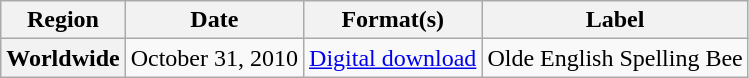<table class="wikitable plainrowheaders">
<tr>
<th scope="col">Region</th>
<th scope="col">Date</th>
<th scope="col">Format(s)</th>
<th scope="col">Label</th>
</tr>
<tr>
<th scope="row">Worldwide</th>
<td>October 31, 2010</td>
<td><a href='#'>Digital download</a></td>
<td>Olde English Spelling Bee</td>
</tr>
</table>
